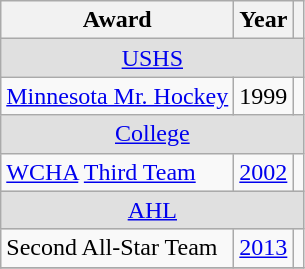<table class="wikitable">
<tr>
<th>Award</th>
<th>Year</th>
<th></th>
</tr>
<tr ALIGN="center" bgcolor="#e0e0e0">
<td colspan="3"><a href='#'>USHS</a></td>
</tr>
<tr>
<td><a href='#'>Minnesota Mr. Hockey</a></td>
<td>1999</td>
<td></td>
</tr>
<tr ALIGN="center" bgcolor="#e0e0e0">
<td colspan="3"><a href='#'>College</a></td>
</tr>
<tr>
<td><a href='#'>WCHA</a> <a href='#'>Third Team</a></td>
<td><a href='#'>2002</a></td>
<td></td>
</tr>
<tr ALIGN="center" bgcolor="#e0e0e0">
<td colspan="3"><a href='#'>AHL</a></td>
</tr>
<tr>
<td>Second All-Star Team</td>
<td><a href='#'>2013</a></td>
<td></td>
</tr>
<tr>
</tr>
</table>
